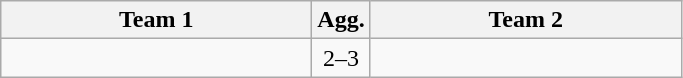<table class="wikitable" style="text-align:center">
<tr>
<th width=200>Team 1</th>
<th>Agg.</th>
<th width=200>Team 2</th>
</tr>
<tr>
<td align=right></td>
<td>2–3</td>
<td align=left><strong></strong></td>
</tr>
</table>
